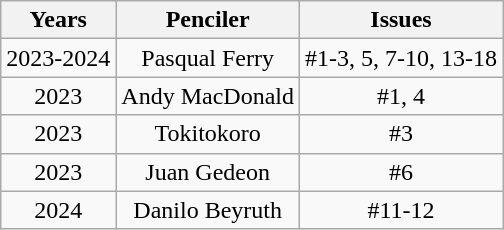<table class="wikitable">
<tr>
<th>Years</th>
<th>Penciler</th>
<th>Issues</th>
</tr>
<tr>
<td align="center">2023-2024</td>
<td align="center">Pasqual Ferry</td>
<td align="center">#1-3, 5, 7-10, 13-18</td>
</tr>
<tr>
<td align="center">2023</td>
<td align="center">Andy MacDonald</td>
<td align="center">#1, 4</td>
</tr>
<tr>
<td align="center">2023</td>
<td align="center">Tokitokoro</td>
<td align="center">#3</td>
</tr>
<tr>
<td align="center">2023</td>
<td align="center">Juan Gedeon</td>
<td align="center">#6</td>
</tr>
<tr>
<td align="center">2024</td>
<td align="center">Danilo Beyruth</td>
<td align="center">#11-12</td>
</tr>
</table>
